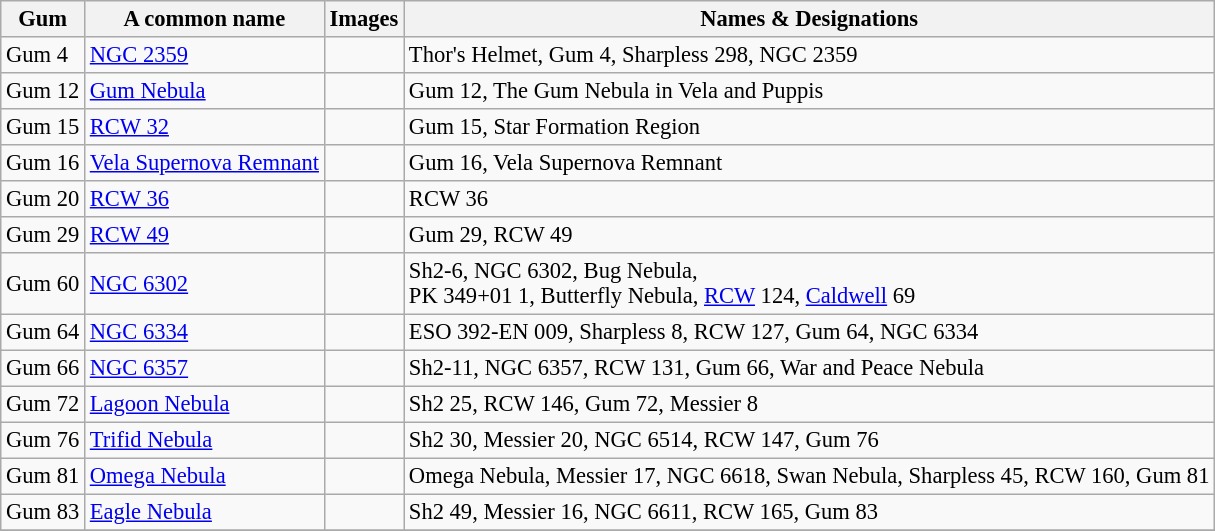<table class="wikitable sortable" style="font-size:94%;">
<tr>
<th>Gum</th>
<th>A common name</th>
<th>Images</th>
<th>Names & Designations</th>
</tr>
<tr>
<td>Gum 4</td>
<td><a href='#'>NGC 2359</a></td>
<td></td>
<td>Thor's Helmet, Gum 4, Sharpless 298, NGC 2359</td>
</tr>
<tr>
<td>Gum 12</td>
<td><a href='#'>Gum Nebula</a></td>
<td></td>
<td>Gum 12, The Gum Nebula in Vela and Puppis</td>
</tr>
<tr>
<td>Gum 15</td>
<td><a href='#'>RCW 32</a></td>
<td></td>
<td>Gum 15, Star Formation Region</td>
</tr>
<tr>
<td>Gum 16</td>
<td><a href='#'>Vela Supernova Remnant</a></td>
<td></td>
<td>Gum 16, Vela Supernova Remnant</td>
</tr>
<tr>
<td>Gum 20</td>
<td><a href='#'>RCW 36</a></td>
<td></td>
<td>RCW 36</td>
</tr>
<tr>
<td>Gum 29</td>
<td><a href='#'>RCW 49</a></td>
<td></td>
<td>Gum 29, RCW 49</td>
</tr>
<tr>
<td>Gum 60</td>
<td><a href='#'>NGC 6302</a></td>
<td></td>
<td>Sh2-6, NGC 6302, Bug Nebula,<br>PK 349+01 1, Butterfly Nebula, <a href='#'>RCW</a> 124, <a href='#'>Caldwell</a> 69</td>
</tr>
<tr>
<td>Gum 64</td>
<td><a href='#'>NGC 6334</a></td>
<td></td>
<td>ESO 392-EN 009, Sharpless 8, RCW 127, Gum 64, NGC 6334</td>
</tr>
<tr>
<td>Gum 66</td>
<td><a href='#'>NGC 6357</a></td>
<td></td>
<td>Sh2-11, NGC 6357, RCW 131, Gum 66, War and Peace Nebula</td>
</tr>
<tr>
<td>Gum 72</td>
<td><a href='#'>Lagoon Nebula</a></td>
<td></td>
<td>Sh2 25, RCW 146, Gum 72, Messier 8</td>
</tr>
<tr>
<td>Gum 76</td>
<td><a href='#'>Trifid Nebula</a></td>
<td></td>
<td>Sh2 30, Messier 20, NGC 6514, RCW 147, Gum 76</td>
</tr>
<tr>
<td>Gum 81</td>
<td><a href='#'>Omega Nebula</a></td>
<td></td>
<td>Omega Nebula, Messier 17, NGC 6618, Swan Nebula, Sharpless 45, RCW 160, Gum 81</td>
</tr>
<tr>
<td>Gum 83</td>
<td><a href='#'>Eagle Nebula</a></td>
<td></td>
<td>Sh2 49, Messier 16, NGC 6611, RCW 165, Gum 83</td>
</tr>
<tr>
</tr>
</table>
